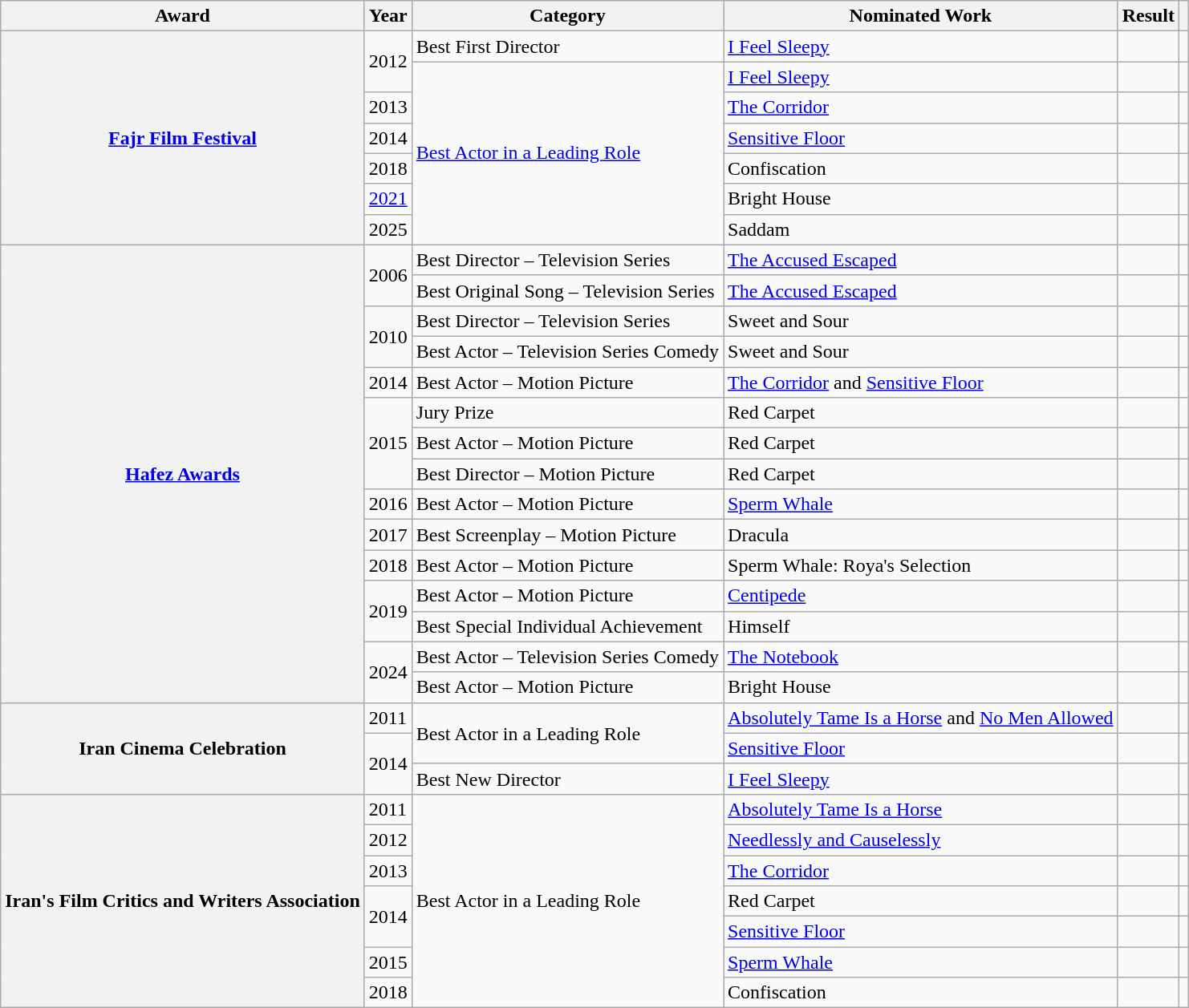<table class="wikitable sortable plainrowheaders">
<tr>
<th scope="col">Award</th>
<th scope="col">Year</th>
<th scope="col">Category</th>
<th scope="col">Nominated Work</th>
<th scope="col">Result</th>
<th class="unsortable" scope="col"></th>
</tr>
<tr>
<th rowspan="7" scope="row"><a href='#'>Fajr Film Festival</a></th>
<td rowspan="2">2012</td>
<td>Best First Director</td>
<td><a href='#'>I Feel Sleepy</a></td>
<td></td>
<td></td>
</tr>
<tr>
<td rowspan="6"><a href='#'>Best Actor in a Leading Role</a></td>
<td><a href='#'>I Feel Sleepy</a></td>
<td></td>
<td></td>
</tr>
<tr>
<td>2013</td>
<td><a href='#'>The Corridor</a></td>
<td></td>
<td></td>
</tr>
<tr>
<td>2014</td>
<td><a href='#'>Sensitive Floor</a></td>
<td></td>
<td></td>
</tr>
<tr>
<td>2018</td>
<td>Confiscation</td>
<td></td>
<td></td>
</tr>
<tr>
<td><a href='#'>2021</a></td>
<td>Bright House</td>
<td></td>
<td></td>
</tr>
<tr>
<td>2025</td>
<td>Saddam</td>
<td></td>
<td></td>
</tr>
<tr>
<th rowspan="15" scope="row"><a href='#'>Hafez Awards</a></th>
<td rowspan="2">2006</td>
<td>Best Director – Television Series</td>
<td><a href='#'>The Accused Escaped</a></td>
<td></td>
<td></td>
</tr>
<tr>
<td>Best Original Song – Television Series</td>
<td><a href='#'>The Accused Escaped</a></td>
<td></td>
<td></td>
</tr>
<tr>
<td rowspan="2">2010</td>
<td>Best Director – Television Series</td>
<td>Sweet and Sour</td>
<td></td>
<td></td>
</tr>
<tr>
<td>Best Actor – Television Series Comedy</td>
<td>Sweet and Sour</td>
<td></td>
<td></td>
</tr>
<tr>
<td>2014</td>
<td>Best Actor – Motion Picture</td>
<td><a href='#'>The Corridor</a> and <a href='#'>Sensitive Floor</a></td>
<td></td>
<td></td>
</tr>
<tr>
<td rowspan="3">2015</td>
<td>Jury Prize</td>
<td>Red Carpet</td>
<td></td>
<td></td>
</tr>
<tr>
<td>Best Actor – Motion Picture</td>
<td>Red Carpet</td>
<td></td>
<td></td>
</tr>
<tr>
<td>Best Director – Motion Picture</td>
<td>Red Carpet</td>
<td></td>
<td></td>
</tr>
<tr>
<td>2016</td>
<td>Best Actor – Motion Picture</td>
<td><a href='#'>Sperm Whale</a></td>
<td></td>
<td></td>
</tr>
<tr>
<td>2017</td>
<td>Best Screenplay – Motion Picture</td>
<td>Dracula</td>
<td></td>
<td></td>
</tr>
<tr>
<td>2018</td>
<td>Best Actor – Motion Picture</td>
<td>Sperm Whale: Roya's Selection</td>
<td></td>
<td></td>
</tr>
<tr>
<td rowspan="2">2019</td>
<td>Best Actor – Motion Picture</td>
<td><a href='#'>Centipede</a></td>
<td></td>
<td></td>
</tr>
<tr>
<td>Best Special Individual Achievement</td>
<td>Himself</td>
<td></td>
<td></td>
</tr>
<tr>
<td rowspan="2">2024</td>
<td>Best Actor – Television Series Comedy</td>
<td><a href='#'>The Notebook</a></td>
<td></td>
<td></td>
</tr>
<tr>
<td>Best Actor – Motion Picture</td>
<td>Bright House</td>
<td></td>
<td></td>
</tr>
<tr>
<th rowspan="3" scope="row">Iran Cinema Celebration</th>
<td>2011</td>
<td rowspan="2">Best Actor in a Leading Role</td>
<td><a href='#'>Absolutely Tame Is a Horse</a> and <a href='#'>No Men Allowed</a></td>
<td></td>
<td></td>
</tr>
<tr>
<td rowspan="2">2014</td>
<td><a href='#'>Sensitive Floor</a></td>
<td></td>
<td></td>
</tr>
<tr>
<td>Best New Director</td>
<td><a href='#'>I Feel Sleepy</a></td>
<td></td>
<td></td>
</tr>
<tr>
<th rowspan="7" scope="row">Iran's Film Critics and Writers Association</th>
<td>2011</td>
<td rowspan="7">Best Actor in a Leading Role</td>
<td><a href='#'>Absolutely Tame Is a Horse</a></td>
<td></td>
<td></td>
</tr>
<tr>
<td>2012</td>
<td><a href='#'>Needlessly and Causelessly</a></td>
<td></td>
<td></td>
</tr>
<tr>
<td>2013</td>
<td><a href='#'>The Corridor</a></td>
<td></td>
<td></td>
</tr>
<tr>
<td rowspan="2">2014</td>
<td>Red Carpet</td>
<td></td>
<td></td>
</tr>
<tr>
<td><a href='#'>Sensitive Floor</a></td>
<td></td>
<td></td>
</tr>
<tr>
<td>2015</td>
<td><a href='#'>Sperm Whale</a></td>
<td></td>
<td></td>
</tr>
<tr>
<td>2018</td>
<td>Confiscation</td>
<td></td>
<td></td>
</tr>
</table>
